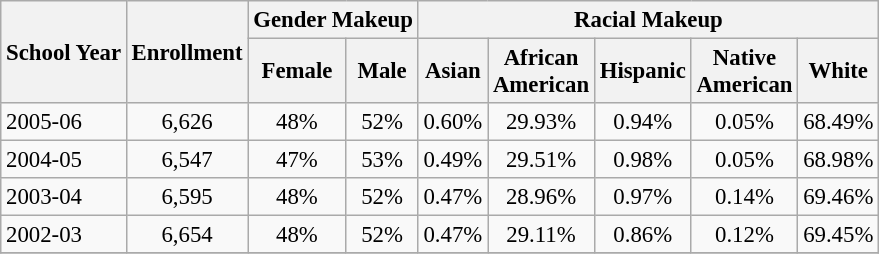<table class="wikitable" style="font-size: 95%;">
<tr>
<th rowspan="2">School Year</th>
<th rowspan="2">Enrollment</th>
<th colspan="2">Gender Makeup</th>
<th colspan="5">Racial Makeup</th>
</tr>
<tr>
<th>Female</th>
<th>Male</th>
<th>Asian</th>
<th>African <br>American</th>
<th>Hispanic</th>
<th>Native <br>American</th>
<th>White</th>
</tr>
<tr>
<td align="left">2005-06</td>
<td align="center">6,626</td>
<td align="center">48%</td>
<td align="center">52%</td>
<td align="center">0.60%</td>
<td align="center">29.93%</td>
<td align="center">0.94%</td>
<td align="center">0.05%</td>
<td align="center">68.49%</td>
</tr>
<tr>
<td align="left">2004-05</td>
<td align="center">6,547</td>
<td align="center">47%</td>
<td align="center">53%</td>
<td align="center">0.49%</td>
<td align="center">29.51%</td>
<td align="center">0.98%</td>
<td align="center">0.05%</td>
<td align="center">68.98%</td>
</tr>
<tr>
<td align="left">2003-04</td>
<td align="center">6,595</td>
<td align="center">48%</td>
<td align="center">52%</td>
<td align="center">0.47%</td>
<td align="center">28.96%</td>
<td align="center">0.97%</td>
<td align="center">0.14%</td>
<td align="center">69.46%</td>
</tr>
<tr>
<td align="left">2002-03</td>
<td align="center">6,654</td>
<td align="center">48%</td>
<td align="center">52%</td>
<td align="center">0.47%</td>
<td align="center">29.11%</td>
<td align="center">0.86%</td>
<td align="center">0.12%</td>
<td align="center">69.45%</td>
</tr>
<tr>
</tr>
</table>
